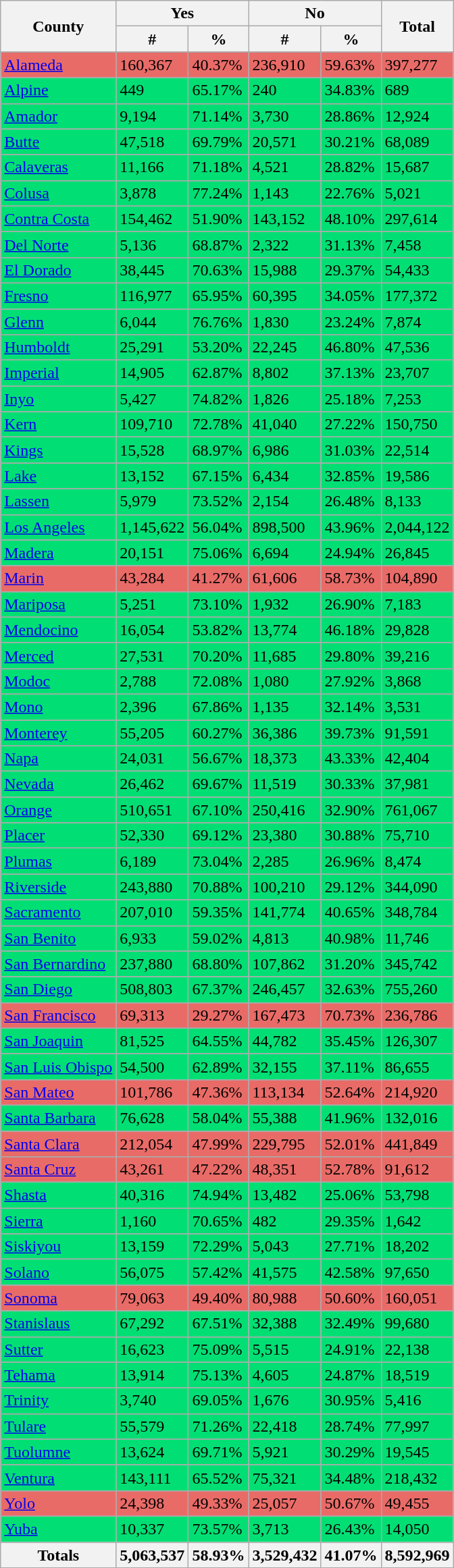<table class="wikitable sortable">
<tr>
<th rowspan="2">County</th>
<th colspan="2" rowspan="1">Yes</th>
<th colspan="2" rowspan="1">No</th>
<th colspan="1" rowspan="2">Total</th>
</tr>
<tr>
<th>#</th>
<th>%</th>
<th>#</th>
<th>%</th>
</tr>
<tr>
</tr>
<tr style="background: rgb(233, 107, 103);">
<td><a href='#'>Alameda</a></td>
<td>160,367</td>
<td>40.37%</td>
<td>236,910</td>
<td>59.63%</td>
<td>397,277</td>
</tr>
<tr>
</tr>
<tr style="background: rgb(1, 223, 116);">
<td><a href='#'>Alpine</a></td>
<td>449</td>
<td>65.17%</td>
<td>240</td>
<td>34.83%</td>
<td>689</td>
</tr>
<tr>
</tr>
<tr style="background: rgb(1, 223, 116);">
<td><a href='#'>Amador</a></td>
<td>9,194</td>
<td>71.14%</td>
<td>3,730</td>
<td>28.86%</td>
<td>12,924</td>
</tr>
<tr>
</tr>
<tr style="background: rgb(1, 223, 116);">
<td><a href='#'>Butte</a></td>
<td>47,518</td>
<td>69.79%</td>
<td>20,571</td>
<td>30.21%</td>
<td>68,089</td>
</tr>
<tr>
</tr>
<tr style="background: rgb(1, 223, 116);">
<td><a href='#'>Calaveras</a></td>
<td>11,166</td>
<td>71.18%</td>
<td>4,521</td>
<td>28.82%</td>
<td>15,687</td>
</tr>
<tr>
</tr>
<tr style="background: rgb(1, 223, 116);">
<td><a href='#'>Colusa</a></td>
<td>3,878</td>
<td>77.24%</td>
<td>1,143</td>
<td>22.76%</td>
<td>5,021</td>
</tr>
<tr>
</tr>
<tr style="background: rgb(1, 223, 116);">
<td><a href='#'>Contra Costa</a></td>
<td>154,462</td>
<td>51.90%</td>
<td>143,152</td>
<td>48.10%</td>
<td>297,614</td>
</tr>
<tr>
</tr>
<tr style="background: rgb(1, 223, 116);">
<td><a href='#'>Del Norte</a></td>
<td>5,136</td>
<td>68.87%</td>
<td>2,322</td>
<td>31.13%</td>
<td>7,458</td>
</tr>
<tr>
</tr>
<tr style="background: rgb(1, 223, 116);">
<td><a href='#'>El Dorado</a></td>
<td>38,445</td>
<td>70.63%</td>
<td>15,988</td>
<td>29.37%</td>
<td>54,433</td>
</tr>
<tr>
</tr>
<tr style="background: rgb(1, 223, 116);">
<td><a href='#'>Fresno</a></td>
<td>116,977</td>
<td>65.95%</td>
<td>60,395</td>
<td>34.05%</td>
<td>177,372</td>
</tr>
<tr>
</tr>
<tr style="background: rgb(1, 223, 116);">
<td><a href='#'>Glenn</a></td>
<td>6,044</td>
<td>76.76%</td>
<td>1,830</td>
<td>23.24%</td>
<td>7,874</td>
</tr>
<tr>
</tr>
<tr style="background: rgb(1, 223, 116);">
<td><a href='#'>Humboldt</a></td>
<td>25,291</td>
<td>53.20%</td>
<td>22,245</td>
<td>46.80%</td>
<td>47,536</td>
</tr>
<tr>
</tr>
<tr style="background: rgb(1, 223, 116);">
<td><a href='#'>Imperial</a></td>
<td>14,905</td>
<td>62.87%</td>
<td>8,802</td>
<td>37.13%</td>
<td>23,707</td>
</tr>
<tr>
</tr>
<tr style="background: rgb(1, 223, 116);">
<td><a href='#'>Inyo</a></td>
<td>5,427</td>
<td>74.82%</td>
<td>1,826</td>
<td>25.18%</td>
<td>7,253</td>
</tr>
<tr>
</tr>
<tr style="background: rgb(1, 223, 116);">
<td><a href='#'>Kern</a></td>
<td>109,710</td>
<td>72.78%</td>
<td>41,040</td>
<td>27.22%</td>
<td>150,750</td>
</tr>
<tr>
</tr>
<tr style="background: rgb(1, 223, 116);">
<td><a href='#'>Kings</a></td>
<td>15,528</td>
<td>68.97%</td>
<td>6,986</td>
<td>31.03%</td>
<td>22,514</td>
</tr>
<tr>
</tr>
<tr style="background: rgb(1, 223, 116);">
<td><a href='#'>Lake</a></td>
<td>13,152</td>
<td>67.15%</td>
<td>6,434</td>
<td>32.85%</td>
<td>19,586</td>
</tr>
<tr>
</tr>
<tr style="background: rgb(1, 223, 116);">
<td><a href='#'>Lassen</a></td>
<td>5,979</td>
<td>73.52%</td>
<td>2,154</td>
<td>26.48%</td>
<td>8,133</td>
</tr>
<tr>
</tr>
<tr style="background: rgb(1, 223, 116);">
<td><a href='#'>Los Angeles</a></td>
<td>1,145,622</td>
<td>56.04%</td>
<td>898,500</td>
<td>43.96%</td>
<td>2,044,122</td>
</tr>
<tr>
</tr>
<tr style="background: rgb(1, 223, 116);">
<td><a href='#'>Madera</a></td>
<td>20,151</td>
<td>75.06%</td>
<td>6,694</td>
<td>24.94%</td>
<td>26,845</td>
</tr>
<tr>
</tr>
<tr style="background: rgb(1, 223, 116);">
</tr>
<tr style="background: rgb(233, 107, 103);">
<td><a href='#'>Marin</a></td>
<td>43,284</td>
<td>41.27%</td>
<td>61,606</td>
<td>58.73%</td>
<td>104,890</td>
</tr>
<tr>
</tr>
<tr style="background: rgb(1, 223, 116);">
<td><a href='#'>Mariposa</a></td>
<td>5,251</td>
<td>73.10%</td>
<td>1,932</td>
<td>26.90%</td>
<td>7,183</td>
</tr>
<tr>
</tr>
<tr style="background: rgb(1, 223, 116);">
<td><a href='#'>Mendocino</a></td>
<td>16,054</td>
<td>53.82%</td>
<td>13,774</td>
<td>46.18%</td>
<td>29,828</td>
</tr>
<tr>
</tr>
<tr style="background: rgb(1, 223, 116);">
<td><a href='#'>Merced</a></td>
<td>27,531</td>
<td>70.20%</td>
<td>11,685</td>
<td>29.80%</td>
<td>39,216</td>
</tr>
<tr>
</tr>
<tr style="background: rgb(1, 223, 116);">
<td><a href='#'>Modoc</a></td>
<td>2,788</td>
<td>72.08%</td>
<td>1,080</td>
<td>27.92%</td>
<td>3,868</td>
</tr>
<tr>
</tr>
<tr style="background: rgb(1, 223, 116);">
<td><a href='#'>Mono</a></td>
<td>2,396</td>
<td>67.86%</td>
<td>1,135</td>
<td>32.14%</td>
<td>3,531</td>
</tr>
<tr>
</tr>
<tr style="background: rgb(1, 223, 116);">
<td><a href='#'>Monterey</a></td>
<td>55,205</td>
<td>60.27%</td>
<td>36,386</td>
<td>39.73%</td>
<td>91,591</td>
</tr>
<tr>
</tr>
<tr style="background: rgb(1, 223, 116);">
<td><a href='#'>Napa</a></td>
<td>24,031</td>
<td>56.67%</td>
<td>18,373</td>
<td>43.33%</td>
<td>42,404</td>
</tr>
<tr>
</tr>
<tr style="background: rgb(1, 223, 116);">
<td><a href='#'>Nevada</a></td>
<td>26,462</td>
<td>69.67%</td>
<td>11,519</td>
<td>30.33%</td>
<td>37,981</td>
</tr>
<tr>
</tr>
<tr style="background: rgb(1, 223, 116);">
<td><a href='#'>Orange</a></td>
<td>510,651</td>
<td>67.10%</td>
<td>250,416</td>
<td>32.90%</td>
<td>761,067</td>
</tr>
<tr>
</tr>
<tr style="background: rgb(1, 223, 116);">
<td><a href='#'>Placer</a></td>
<td>52,330</td>
<td>69.12%</td>
<td>23,380</td>
<td>30.88%</td>
<td>75,710</td>
</tr>
<tr>
</tr>
<tr style="background: rgb(1, 223, 116);">
<td><a href='#'>Plumas</a></td>
<td>6,189</td>
<td>73.04%</td>
<td>2,285</td>
<td>26.96%</td>
<td>8,474</td>
</tr>
<tr>
</tr>
<tr style="background: rgb(1, 223, 116);">
<td><a href='#'>Riverside</a></td>
<td>243,880</td>
<td>70.88%</td>
<td>100,210</td>
<td>29.12%</td>
<td>344,090</td>
</tr>
<tr>
</tr>
<tr style="background: rgb(1, 223, 116);">
<td><a href='#'>Sacramento</a></td>
<td>207,010</td>
<td>59.35%</td>
<td>141,774</td>
<td>40.65%</td>
<td>348,784</td>
</tr>
<tr>
</tr>
<tr style="background: rgb(1, 223, 116);">
<td><a href='#'>San Benito</a></td>
<td>6,933</td>
<td>59.02%</td>
<td>4,813</td>
<td>40.98%</td>
<td>11,746</td>
</tr>
<tr>
</tr>
<tr style="background: rgb(1, 223, 116);">
<td><a href='#'>San Bernardino</a></td>
<td>237,880</td>
<td>68.80%</td>
<td>107,862</td>
<td>31.20%</td>
<td>345,742</td>
</tr>
<tr>
</tr>
<tr style="background: rgb(1, 223, 116);">
<td><a href='#'>San Diego</a></td>
<td>508,803</td>
<td>67.37%</td>
<td>246,457</td>
<td>32.63%</td>
<td>755,260</td>
</tr>
<tr>
</tr>
<tr style="background: rgb(233, 107, 103);">
<td><a href='#'>San Francisco</a></td>
<td>69,313</td>
<td>29.27%</td>
<td>167,473</td>
<td>70.73%</td>
<td>236,786</td>
</tr>
<tr>
</tr>
<tr style="background: rgb(1, 223, 116);">
<td><a href='#'>San Joaquin</a></td>
<td>81,525</td>
<td>64.55%</td>
<td>44,782</td>
<td>35.45%</td>
<td>126,307</td>
</tr>
<tr>
</tr>
<tr style="background: rgb(1, 223, 116);">
<td><a href='#'>San Luis Obispo</a></td>
<td>54,500</td>
<td>62.89%</td>
<td>32,155</td>
<td>37.11%</td>
<td>86,655</td>
</tr>
<tr>
</tr>
<tr style="background: rgb(233, 107, 103);">
<td><a href='#'>San Mateo</a></td>
<td>101,786</td>
<td>47.36%</td>
<td>113,134</td>
<td>52.64%</td>
<td>214,920</td>
</tr>
<tr>
</tr>
<tr style="background: rgb(1, 223, 116);">
<td><a href='#'>Santa Barbara</a></td>
<td>76,628</td>
<td>58.04%</td>
<td>55,388</td>
<td>41.96%</td>
<td>132,016</td>
</tr>
<tr>
</tr>
<tr style="background: rgb(233, 107, 103);">
<td><a href='#'>Santa Clara</a></td>
<td>212,054</td>
<td>47.99%</td>
<td>229,795</td>
<td>52.01%</td>
<td>441,849</td>
</tr>
<tr>
</tr>
<tr style="background: rgb(233, 107, 103);">
<td><a href='#'>Santa Cruz</a></td>
<td>43,261</td>
<td>47.22%</td>
<td>48,351</td>
<td>52.78%</td>
<td>91,612</td>
</tr>
<tr>
</tr>
<tr style="background: rgb(1, 223, 116);">
<td><a href='#'>Shasta</a></td>
<td>40,316</td>
<td>74.94%</td>
<td>13,482</td>
<td>25.06%</td>
<td>53,798</td>
</tr>
<tr>
</tr>
<tr style="background: rgb(1, 223, 116);">
<td><a href='#'>Sierra</a></td>
<td>1,160</td>
<td>70.65%</td>
<td>482</td>
<td>29.35%</td>
<td>1,642</td>
</tr>
<tr>
</tr>
<tr style="background: rgb(1, 223, 116);">
<td><a href='#'>Siskiyou</a></td>
<td>13,159</td>
<td>72.29%</td>
<td>5,043</td>
<td>27.71%</td>
<td>18,202</td>
</tr>
<tr>
</tr>
<tr style="background: rgb(1, 223, 116);">
<td><a href='#'>Solano</a></td>
<td>56,075</td>
<td>57.42%</td>
<td>41,575</td>
<td>42.58%</td>
<td>97,650</td>
</tr>
<tr>
</tr>
<tr style="background: rgb(233, 107, 103);">
<td><a href='#'>Sonoma</a></td>
<td>79,063</td>
<td>49.40%</td>
<td>80,988</td>
<td>50.60%</td>
<td>160,051</td>
</tr>
<tr>
</tr>
<tr style="background: rgb(1, 223, 116);">
<td><a href='#'>Stanislaus</a></td>
<td>67,292</td>
<td>67.51%</td>
<td>32,388</td>
<td>32.49%</td>
<td>99,680</td>
</tr>
<tr>
</tr>
<tr style="background: rgb(1, 223, 116);">
<td><a href='#'>Sutter</a></td>
<td>16,623</td>
<td>75.09%</td>
<td>5,515</td>
<td>24.91%</td>
<td>22,138</td>
</tr>
<tr>
</tr>
<tr style="background: rgb(1, 223, 116);">
<td><a href='#'>Tehama</a></td>
<td>13,914</td>
<td>75.13%</td>
<td>4,605</td>
<td>24.87%</td>
<td>18,519</td>
</tr>
<tr>
</tr>
<tr style="background: rgb(1, 223, 116);">
<td><a href='#'>Trinity</a></td>
<td>3,740</td>
<td>69.05%</td>
<td>1,676</td>
<td>30.95%</td>
<td>5,416</td>
</tr>
<tr>
</tr>
<tr style="background: rgb(1, 223, 116);">
<td><a href='#'>Tulare</a></td>
<td>55,579</td>
<td>71.26%</td>
<td>22,418</td>
<td>28.74%</td>
<td>77,997</td>
</tr>
<tr>
</tr>
<tr style="background: rgb(1, 223, 116);">
<td><a href='#'>Tuolumne</a></td>
<td>13,624</td>
<td>69.71%</td>
<td>5,921</td>
<td>30.29%</td>
<td>19,545</td>
</tr>
<tr>
</tr>
<tr style="background: rgb(1, 223, 116);">
<td><a href='#'>Ventura</a></td>
<td>143,111</td>
<td>65.52%</td>
<td>75,321</td>
<td>34.48%</td>
<td>218,432</td>
</tr>
<tr>
</tr>
<tr style="background: rgb(233, 107, 103);">
<td><a href='#'>Yolo</a></td>
<td>24,398</td>
<td>49.33%</td>
<td>25,057</td>
<td>50.67%</td>
<td>49,455</td>
</tr>
<tr>
</tr>
<tr style="background: rgb(1, 223, 116);">
<td><a href='#'>Yuba</a></td>
<td>10,337</td>
<td>73.57%</td>
<td>3,713</td>
<td>26.43%</td>
<td>14,050</td>
</tr>
<tr>
<th>Totals</th>
<th>5,063,537</th>
<th>58.93%</th>
<th>3,529,432</th>
<th>41.07%</th>
<th>8,592,969</th>
</tr>
</table>
